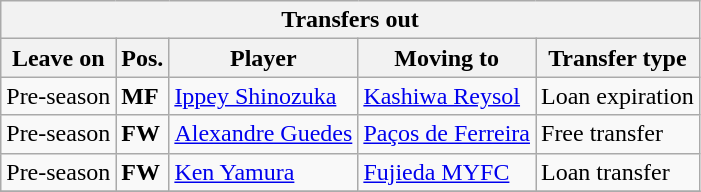<table class="wikitable sortable" style=“text-align:left;>
<tr>
<th colspan="5">Transfers out</th>
</tr>
<tr>
<th>Leave on</th>
<th>Pos.</th>
<th>Player</th>
<th>Moving to</th>
<th>Transfer type</th>
</tr>
<tr>
<td>Pre-season</td>
<td><strong>MF</strong></td>
<td> <a href='#'>Ippey Shinozuka</a></td>
<td> <a href='#'>Kashiwa Reysol</a></td>
<td>Loan expiration</td>
</tr>
<tr>
<td>Pre-season</td>
<td><strong>FW</strong></td>
<td> <a href='#'>Alexandre Guedes</a></td>
<td> <a href='#'>Paços de Ferreira</a></td>
<td>Free transfer</td>
</tr>
<tr>
<td>Pre-season</td>
<td><strong>FW</strong></td>
<td> <a href='#'>Ken Yamura</a></td>
<td> <a href='#'>Fujieda MYFC</a></td>
<td>Loan transfer</td>
</tr>
<tr>
</tr>
</table>
